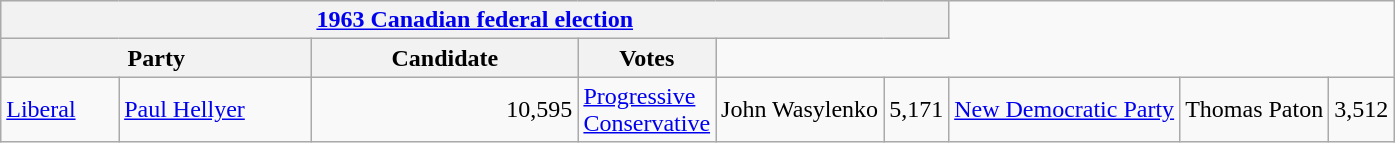<table class="wikitable">
<tr style="background:#e9e9e9;">
<th colspan="6"><a href='#'>1963 Canadian federal election</a></th>
</tr>
<tr style="background:#e9e9e9;">
<th colspan="2" style="width: 200px">Party</th>
<th style="width: 170px">Candidate</th>
<th style="width: 40px">Votes</th>
</tr>
<tr>
<td><a href='#'>Liberal</a></td>
<td><a href='#'>Paul Hellyer</a></td>
<td align="right">10,595<br></td>
<td><a href='#'>Progressive Conservative</a></td>
<td>John Wasylenko</td>
<td align="right">5,171<br></td>
<td><a href='#'>New Democratic Party</a></td>
<td>Thomas Paton</td>
<td align="right">3,512<br></td>
</tr>
</table>
